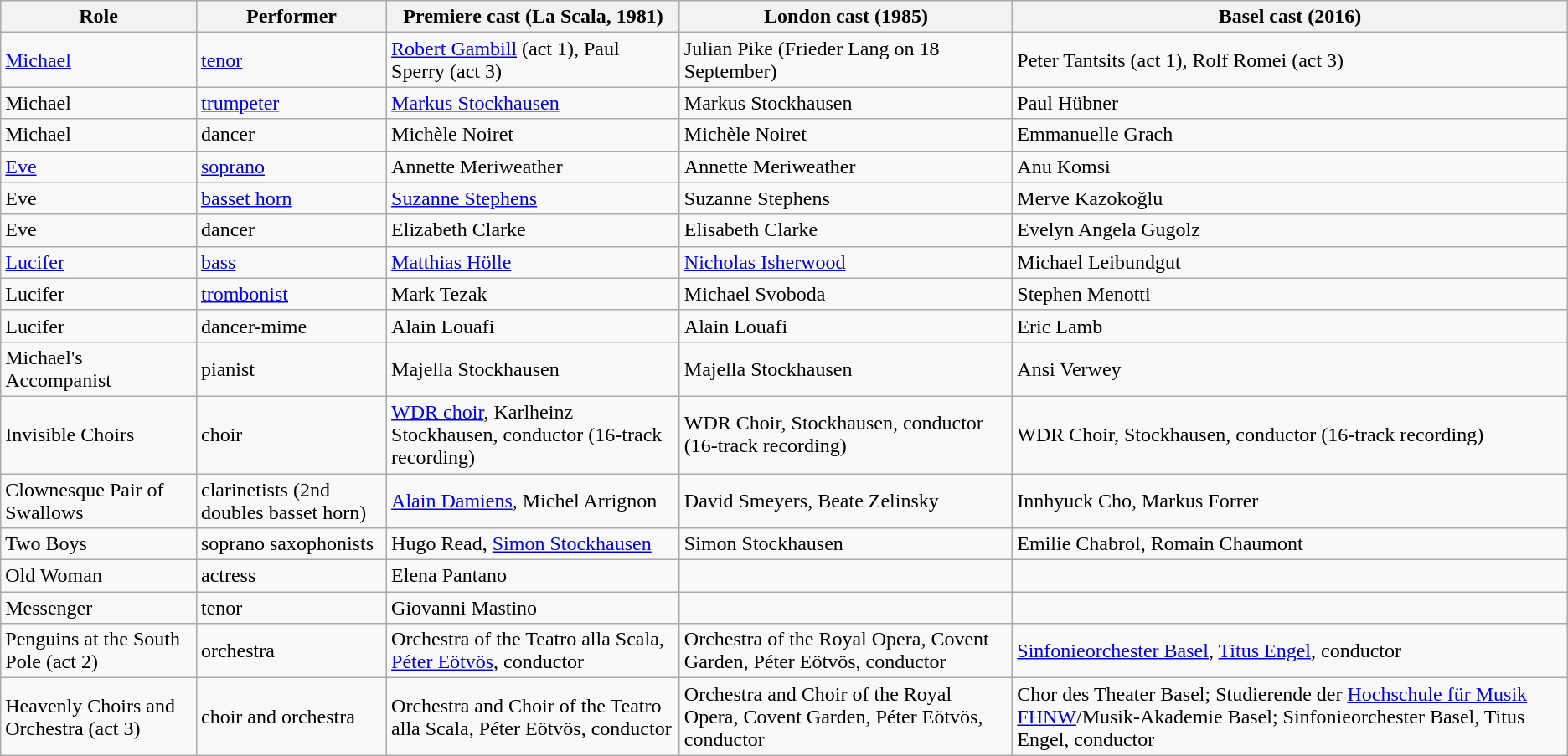<table class="wikitable">
<tr>
<th>Role</th>
<th>Performer</th>
<th>Premiere cast (La Scala, 1981)</th>
<th>London cast (1985)</th>
<th>Basel cast (2016)</th>
</tr>
<tr>
<td><a href='#'>Michael</a></td>
<td><a href='#'>tenor</a></td>
<td><a href='#'>Robert Gambill</a> (act 1), Paul Sperry (act 3)</td>
<td>Julian Pike (Frieder Lang on 18 September)</td>
<td>Peter Tantsits (act 1), Rolf Romei (act 3)</td>
</tr>
<tr>
<td>Michael</td>
<td><a href='#'>trumpeter</a></td>
<td><a href='#'>Markus Stockhausen</a></td>
<td>Markus Stockhausen</td>
<td>Paul Hübner</td>
</tr>
<tr>
<td>Michael</td>
<td>dancer</td>
<td>Michèle Noiret</td>
<td>Michèle Noiret</td>
<td>Emmanuelle Grach</td>
</tr>
<tr>
<td><a href='#'>Eve</a></td>
<td><a href='#'>soprano</a></td>
<td>Annette Meriweather</td>
<td>Annette Meriweather</td>
<td>Anu Komsi</td>
</tr>
<tr>
<td>Eve</td>
<td><a href='#'>basset horn</a></td>
<td><a href='#'>Suzanne Stephens</a></td>
<td>Suzanne Stephens</td>
<td>Merve Kazokoğlu</td>
</tr>
<tr>
<td>Eve</td>
<td>dancer</td>
<td>Elizabeth Clarke</td>
<td>Elisabeth Clarke</td>
<td>Evelyn Angela Gugolz</td>
</tr>
<tr>
<td><a href='#'>Lucifer</a></td>
<td><a href='#'>bass</a></td>
<td><a href='#'>Matthias Hölle</a></td>
<td><a href='#'>Nicholas Isherwood</a></td>
<td>Michael Leibundgut</td>
</tr>
<tr>
<td>Lucifer</td>
<td><a href='#'>trombonist</a></td>
<td>Mark Tezak</td>
<td>Michael Svoboda</td>
<td>Stephen Menotti</td>
</tr>
<tr>
<td>Lucifer</td>
<td>dancer-mime</td>
<td>Alain Louafi</td>
<td>Alain Louafi</td>
<td>Eric Lamb</td>
</tr>
<tr>
<td>Michael's Accompanist</td>
<td>pianist</td>
<td>Majella Stockhausen</td>
<td>Majella Stockhausen</td>
<td>Ansi Verwey</td>
</tr>
<tr>
<td>Invisible Choirs</td>
<td>choir</td>
<td><a href='#'>WDR choir</a>, Karlheinz Stockhausen, conductor (16-track recording)</td>
<td>WDR Choir, Stockhausen, conductor (16-track recording)</td>
<td>WDR Choir, Stockhausen, conductor (16-track recording)</td>
</tr>
<tr>
<td>Clownesque Pair of Swallows</td>
<td>clarinetists (2nd doubles basset horn)</td>
<td><a href='#'>Alain Damiens</a>, Michel Arrignon</td>
<td>David Smeyers, Beate Zelinsky</td>
<td>Innhyuck Cho, Markus Forrer</td>
</tr>
<tr>
<td>Two Boys</td>
<td>soprano saxophonists</td>
<td>Hugo Read, <a href='#'>Simon Stockhausen</a></td>
<td>Simon Stockhausen</td>
<td>Emilie Chabrol, Romain Chaumont</td>
</tr>
<tr>
<td>Old Woman</td>
<td>actress</td>
<td>Elena Pantano</td>
<td></td>
<td></td>
</tr>
<tr>
<td>Messenger</td>
<td>tenor</td>
<td>Giovanni Mastino</td>
<td></td>
<td></td>
</tr>
<tr>
<td>Penguins at the South Pole (act 2)</td>
<td>orchestra</td>
<td>Orchestra of the Teatro alla Scala, <a href='#'>Péter Eötvös</a>, conductor</td>
<td>Orchestra of the Royal Opera, Covent Garden, Péter Eötvös, conductor</td>
<td><a href='#'>Sinfonieorchester Basel</a>, <a href='#'>Titus Engel</a>, conductor</td>
</tr>
<tr>
<td>Heavenly Choirs and Orchestra (act 3)</td>
<td>choir and orchestra</td>
<td>Orchestra and Choir of the Teatro alla Scala, Péter Eötvös, conductor</td>
<td>Orchestra and Choir of the Royal Opera, Covent Garden, Péter Eötvös, conductor</td>
<td>Chor des Theater Basel; Studierende der <a href='#'>Hochschule für Musik FHNW</a>/Musik-Akademie Basel; Sinfonieorchester Basel, Titus Engel, conductor</td>
</tr>
</table>
